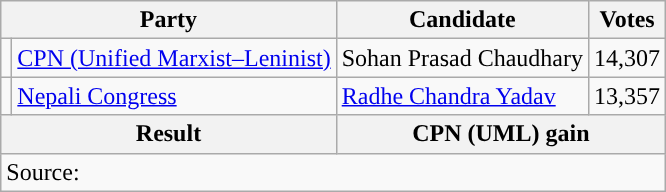<table class="wikitable">
<tr>
<th colspan="2">Party</th>
<th>Candidate</th>
<th>Votes</th>
</tr>
<tr>
<td style="background-color:"></td>
<td><a href='#'>CPN (Unified Marxist–Leninist)</a></td>
<td>Sohan Prasad Chaudhary</td>
<td>14,307</td>
</tr>
<tr>
<td style="background-color:"></td>
<td><a href='#'>Nepali Congress</a></td>
<td><a href='#'>Radhe Chandra Yadav</a></td>
<td>13,357</td>
</tr>
<tr>
<th colspan="2">Result</th>
<th colspan="2">CPN (UML) gain</th>
</tr>
<tr>
<td colspan="4">Source: </td>
</tr>
</table>
